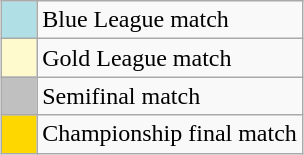<table class="wikitable" style="margin: 0 auto">
<tr>
<td style="background: powderblue"> </td>
<td>Blue League match</td>
</tr>
<tr>
<td style="background: lemonchiffon; width: 1em"> </td>
<td>Gold League match</td>
</tr>
<tr>
<td style="background: silver"></td>
<td>Semifinal match</td>
</tr>
<tr>
<td style="background: gold"></td>
<td>Championship final match</td>
</tr>
</table>
